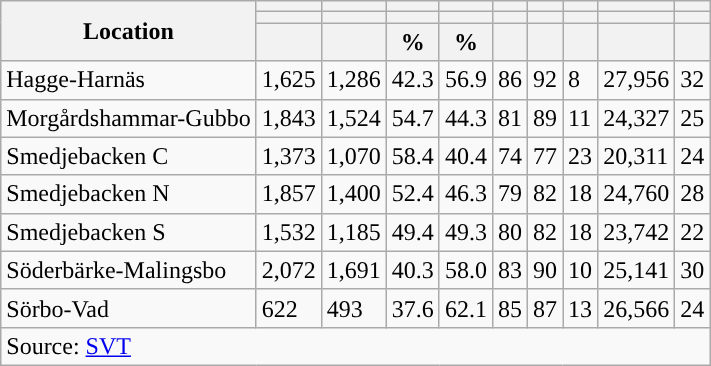<table role="presentation" class="wikitable sortable mw-collapsible">
<tr>
<th rowspan="3">Location</th>
<th></th>
<th></th>
<th></th>
<th></th>
<th></th>
<th></th>
<th></th>
<th></th>
<th></th>
</tr>
<tr>
<th></th>
<th></th>
<th style="background:"></th>
<th style="background:"></th>
<th></th>
<th></th>
<th></th>
<th></th>
<th></th>
</tr>
<tr>
<th data-sort-type="number"></th>
<th data-sort-type="number"></th>
<th data-sort-type="number">%</th>
<th data-sort-type="number">%</th>
<th data-sort-type="number"></th>
<th data-sort-type="number"></th>
<th data-sort-type="number"></th>
<th data-sort-type="number"></th>
<th data-sort-type="number"></th>
</tr>
<tr>
<td align="left">Hagge-Harnäs</td>
<td>1,625</td>
<td>1,286</td>
<td>42.3</td>
<td>56.9</td>
<td>86</td>
<td>92</td>
<td>8</td>
<td>27,956</td>
<td>32</td>
</tr>
<tr>
<td align="left">Morgårdshammar-Gubbo</td>
<td>1,843</td>
<td>1,524</td>
<td>54.7</td>
<td>44.3</td>
<td>81</td>
<td>89</td>
<td>11</td>
<td>24,327</td>
<td>25</td>
</tr>
<tr>
<td align="left">Smedjebacken C</td>
<td>1,373</td>
<td>1,070</td>
<td>58.4</td>
<td>40.4</td>
<td>74</td>
<td>77</td>
<td>23</td>
<td>20,311</td>
<td>24</td>
</tr>
<tr>
<td align="left">Smedjebacken N</td>
<td>1,857</td>
<td>1,400</td>
<td>52.4</td>
<td>46.3</td>
<td>79</td>
<td>82</td>
<td>18</td>
<td>24,760</td>
<td>28</td>
</tr>
<tr>
<td align="left">Smedjebacken S</td>
<td>1,532</td>
<td>1,185</td>
<td>49.4</td>
<td>49.3</td>
<td>80</td>
<td>82</td>
<td>18</td>
<td>23,742</td>
<td>22</td>
</tr>
<tr>
<td align="left">Söderbärke-Malingsbo</td>
<td>2,072</td>
<td>1,691</td>
<td>40.3</td>
<td>58.0</td>
<td>83</td>
<td>90</td>
<td>10</td>
<td>25,141</td>
<td>30</td>
</tr>
<tr>
<td align="left">Sörbo-Vad</td>
<td>622</td>
<td>493</td>
<td>37.6</td>
<td>62.1</td>
<td>85</td>
<td>87</td>
<td>13</td>
<td>26,566</td>
<td>24</td>
</tr>
<tr>
<td colspan="10" align="left">Source: <a href='#'>SVT</a></td>
</tr>
</table>
